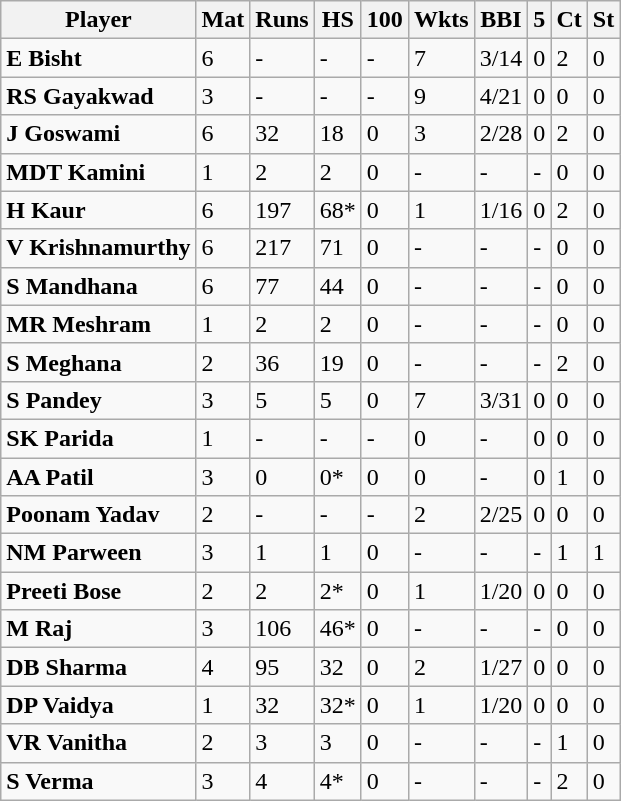<table class="wikitable">
<tr>
<th>Player</th>
<th>Mat</th>
<th>Runs</th>
<th>HS</th>
<th>100</th>
<th>Wkts</th>
<th>BBI</th>
<th>5</th>
<th>Ct</th>
<th>St</th>
</tr>
<tr>
<td><strong>E Bisht</strong></td>
<td>6</td>
<td>-</td>
<td>-</td>
<td>-</td>
<td>7</td>
<td>3/14</td>
<td>0</td>
<td>2</td>
<td>0</td>
</tr>
<tr>
<td><strong>RS Gayakwad</strong></td>
<td>3</td>
<td>-</td>
<td>-</td>
<td>-</td>
<td>9</td>
<td>4/21</td>
<td>0</td>
<td>0</td>
<td>0</td>
</tr>
<tr>
<td><strong>J Goswami</strong></td>
<td>6</td>
<td>32</td>
<td>18</td>
<td>0</td>
<td>3</td>
<td>2/28</td>
<td>0</td>
<td>2</td>
<td>0</td>
</tr>
<tr>
<td><strong>MDT Kamini</strong></td>
<td>1</td>
<td>2</td>
<td>2</td>
<td>0</td>
<td>-</td>
<td>-</td>
<td>-</td>
<td>0</td>
<td>0</td>
</tr>
<tr>
<td><strong>H Kaur</strong></td>
<td>6</td>
<td>197</td>
<td>68*</td>
<td>0</td>
<td>1</td>
<td>1/16</td>
<td>0</td>
<td>2</td>
<td>0</td>
</tr>
<tr>
<td><strong>V Krishnamurthy</strong></td>
<td>6</td>
<td>217</td>
<td>71</td>
<td>0</td>
<td>-</td>
<td>-</td>
<td>-</td>
<td>0</td>
<td>0</td>
</tr>
<tr>
<td><strong>S Mandhana</strong></td>
<td>6</td>
<td>77</td>
<td>44</td>
<td>0</td>
<td>-</td>
<td>-</td>
<td>-</td>
<td>0</td>
<td>0</td>
</tr>
<tr>
<td><strong>MR Meshram</strong></td>
<td>1</td>
<td>2</td>
<td>2</td>
<td>0</td>
<td>-</td>
<td>-</td>
<td>-</td>
<td>0</td>
<td>0</td>
</tr>
<tr>
<td><strong>S Meghana</strong></td>
<td>2</td>
<td>36</td>
<td>19</td>
<td>0</td>
<td>-</td>
<td>-</td>
<td>-</td>
<td>2</td>
<td>0</td>
</tr>
<tr>
<td><strong>S Pandey</strong></td>
<td>3</td>
<td>5</td>
<td>5</td>
<td>0</td>
<td>7</td>
<td>3/31</td>
<td>0</td>
<td>0</td>
<td>0</td>
</tr>
<tr>
<td><strong>SK Parida</strong></td>
<td>1</td>
<td>-</td>
<td>-</td>
<td>-</td>
<td>0</td>
<td>-</td>
<td>0</td>
<td>0</td>
<td>0</td>
</tr>
<tr>
<td><strong>AA Patil</strong></td>
<td>3</td>
<td>0</td>
<td>0*</td>
<td>0</td>
<td>0</td>
<td>-</td>
<td>0</td>
<td>1</td>
<td>0</td>
</tr>
<tr>
<td><strong>Poonam Yadav</strong></td>
<td>2</td>
<td>-</td>
<td>-</td>
<td>-</td>
<td>2</td>
<td>2/25</td>
<td>0</td>
<td>0</td>
<td>0</td>
</tr>
<tr>
<td><strong>NM Parween</strong></td>
<td>3</td>
<td>1</td>
<td>1</td>
<td>0</td>
<td>-</td>
<td>-</td>
<td>-</td>
<td>1</td>
<td>1</td>
</tr>
<tr>
<td><strong>Preeti Bose</strong></td>
<td>2</td>
<td>2</td>
<td>2*</td>
<td>0</td>
<td>1</td>
<td>1/20</td>
<td>0</td>
<td>0</td>
<td>0</td>
</tr>
<tr>
<td><strong>M Raj</strong></td>
<td>3</td>
<td>106</td>
<td>46*</td>
<td>0</td>
<td>-</td>
<td>-</td>
<td>-</td>
<td>0</td>
<td>0</td>
</tr>
<tr>
<td><strong>DB Sharma</strong></td>
<td>4</td>
<td>95</td>
<td>32</td>
<td>0</td>
<td>2</td>
<td>1/27</td>
<td>0</td>
<td>0</td>
<td>0</td>
</tr>
<tr>
<td><strong>DP Vaidya</strong></td>
<td>1</td>
<td>32</td>
<td>32*</td>
<td>0</td>
<td>1</td>
<td>1/20</td>
<td>0</td>
<td>0</td>
<td>0</td>
</tr>
<tr>
<td><strong>VR Vanitha</strong></td>
<td>2</td>
<td>3</td>
<td>3</td>
<td>0</td>
<td>-</td>
<td>-</td>
<td>-</td>
<td>1</td>
<td>0</td>
</tr>
<tr>
<td><strong>S Verma</strong></td>
<td>3</td>
<td>4</td>
<td>4*</td>
<td>0</td>
<td>-</td>
<td>-</td>
<td>-</td>
<td>2</td>
<td>0</td>
</tr>
</table>
